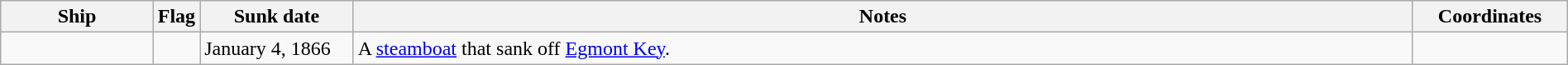<table class=wikitable | style = "width:100%">
<tr>
<th style="width:10%">Ship</th>
<th>Flag</th>
<th style="width:10%">Sunk date</th>
<th style="width:70%">Notes</th>
<th style="width:10%">Coordinates</th>
</tr>
<tr>
<td></td>
<td></td>
<td>January 4, 1866</td>
<td>A <a href='#'>steamboat</a> that sank off <a href='#'>Egmont Key</a>.</td>
<td></td>
</tr>
</table>
